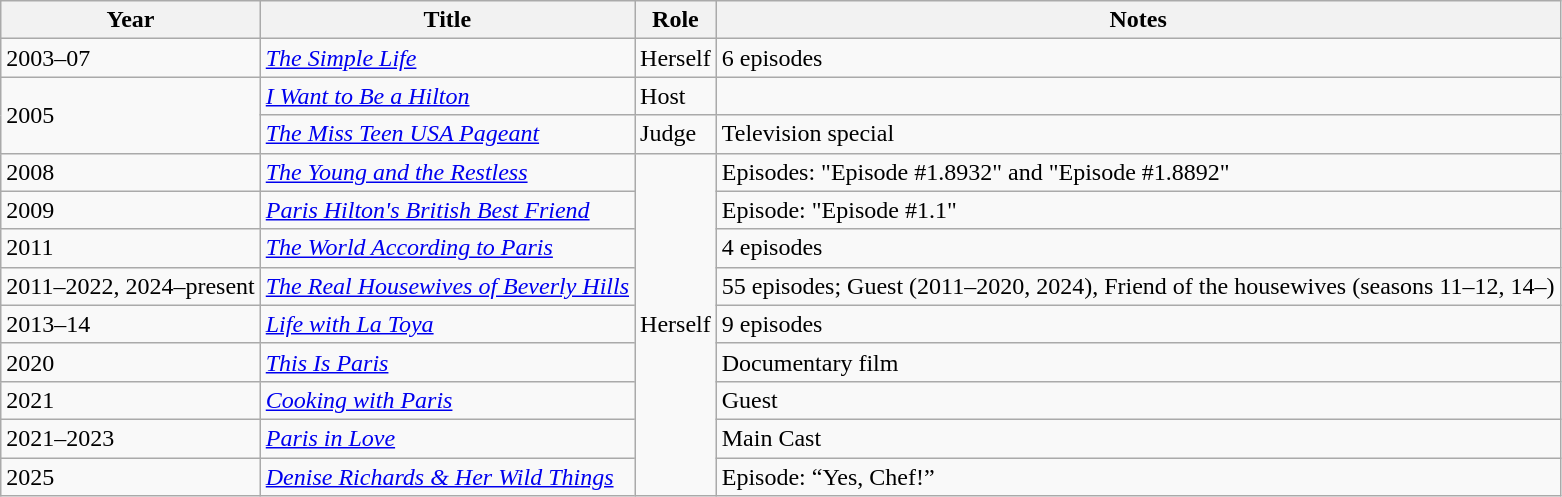<table class="wikitable">
<tr>
<th>Year</th>
<th>Title</th>
<th>Role</th>
<th>Notes</th>
</tr>
<tr>
<td>2003–07</td>
<td><em><a href='#'>The Simple Life</a></em></td>
<td>Herself</td>
<td>6 episodes</td>
</tr>
<tr>
<td rowspan="2">2005</td>
<td><em><a href='#'>I Want to Be a Hilton</a></em></td>
<td>Host</td>
<td></td>
</tr>
<tr>
<td><em><a href='#'>The Miss Teen USA Pageant</a></em></td>
<td>Judge</td>
<td>Television special</td>
</tr>
<tr>
<td>2008</td>
<td><em><a href='#'>The Young and the Restless</a></em></td>
<td rowspan="9">Herself</td>
<td>Episodes: "Episode #1.8932" and "Episode #1.8892"</td>
</tr>
<tr>
<td>2009</td>
<td><em><a href='#'>Paris Hilton's British Best Friend</a></em></td>
<td>Episode: "Episode #1.1"</td>
</tr>
<tr>
<td>2011</td>
<td><em><a href='#'>The World According to Paris</a></em></td>
<td>4 episodes</td>
</tr>
<tr>
<td>2011–2022, 2024–present</td>
<td><em><a href='#'>The Real Housewives of Beverly Hills</a></em></td>
<td>55 episodes; Guest (2011–2020, 2024), Friend of the housewives (seasons 11–12, 14–)</td>
</tr>
<tr>
<td>2013–14</td>
<td><em><a href='#'>Life with La Toya</a></em></td>
<td>9 episodes</td>
</tr>
<tr>
<td>2020</td>
<td><em><a href='#'>This Is Paris</a></em></td>
<td>Documentary film</td>
</tr>
<tr>
<td>2021</td>
<td><em><a href='#'>Cooking with Paris</a></em></td>
<td>Guest</td>
</tr>
<tr>
<td>2021–2023</td>
<td><em><a href='#'>Paris in Love</a></em></td>
<td>Main Cast</td>
</tr>
<tr>
<td>2025</td>
<td><em><a href='#'>Denise Richards & Her Wild Things</a></em></td>
<td>Episode: “Yes, Chef!”</td>
</tr>
</table>
